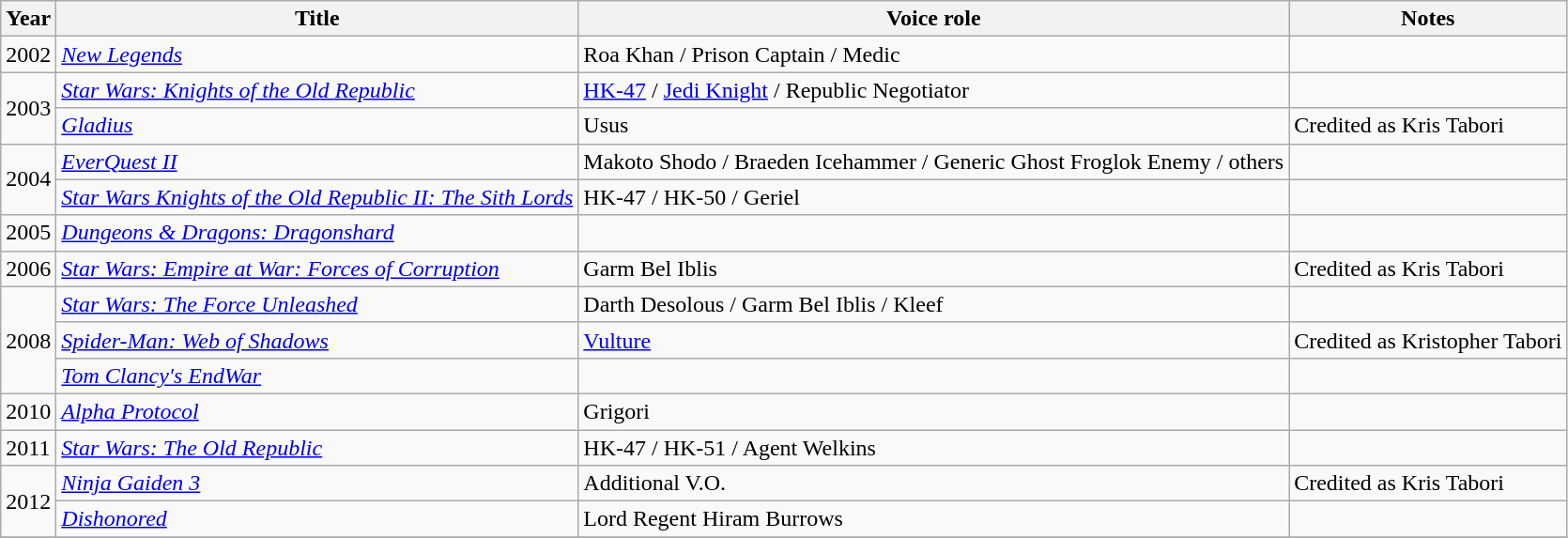<table class="wikitable sortable plainrowheaders" style="white-space:nowrap">
<tr>
<th>Year</th>
<th>Title</th>
<th>Voice role</th>
<th>Notes</th>
</tr>
<tr>
<td>2002</td>
<td><em><a href='#'>New Legends</a></em></td>
<td>Roa Khan / Prison Captain / Medic</td>
<td></td>
</tr>
<tr>
<td rowspan=2>2003</td>
<td><em><a href='#'>Star Wars: Knights of the Old Republic</a></em></td>
<td><a href='#'>HK-47</a> / <a href='#'>Jedi Knight</a> / Republic Negotiator</td>
<td></td>
</tr>
<tr>
<td><em><a href='#'>Gladius</a></em></td>
<td>Usus</td>
<td>Credited as Kris Tabori</td>
</tr>
<tr>
<td rowspan=2>2004</td>
<td><em><a href='#'>EverQuest II</a></em></td>
<td>Makoto Shodo / Braeden Icehammer / Generic Ghost Froglok Enemy / others</td>
<td></td>
</tr>
<tr>
<td><em><a href='#'>Star Wars Knights of the Old Republic II: The Sith Lords</a></em></td>
<td>HK-47 / HK-50 / Geriel</td>
<td></td>
</tr>
<tr>
<td>2005</td>
<td><em><a href='#'>Dungeons & Dragons: Dragonshard</a></em></td>
<td></td>
<td></td>
</tr>
<tr>
<td>2006</td>
<td><em><a href='#'>Star Wars: Empire at War: Forces of Corruption</a></em></td>
<td>Garm Bel Iblis</td>
<td>Credited as Kris Tabori</td>
</tr>
<tr>
<td rowspan=3>2008</td>
<td><em><a href='#'>Star Wars: The Force Unleashed</a></em></td>
<td>Darth Desolous / Garm Bel Iblis / Kleef</td>
<td></td>
</tr>
<tr>
<td><em><a href='#'>Spider-Man: Web of Shadows</a></em></td>
<td><a href='#'>Vulture</a></td>
<td>Credited as Kristopher Tabori</td>
</tr>
<tr>
<td><em><a href='#'>Tom Clancy's EndWar</a></em></td>
<td></td>
<td></td>
</tr>
<tr>
<td>2010</td>
<td><em><a href='#'>Alpha Protocol</a></em></td>
<td>Grigori</td>
<td></td>
</tr>
<tr>
<td>2011</td>
<td><em><a href='#'>Star Wars: The Old Republic</a></em></td>
<td>HK-47 / HK-51 / Agent Welkins</td>
<td></td>
</tr>
<tr>
<td rowspan=2>2012</td>
<td><em><a href='#'>Ninja Gaiden 3</a></em></td>
<td>Additional V.O.</td>
<td>Credited as Kris Tabori</td>
</tr>
<tr>
<td><em><a href='#'>Dishonored</a></em></td>
<td>Lord Regent Hiram Burrows</td>
<td></td>
</tr>
<tr>
</tr>
</table>
